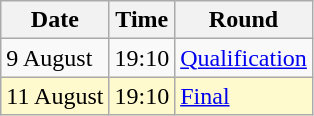<table class="wikitable">
<tr>
<th>Date</th>
<th>Time</th>
<th>Round</th>
</tr>
<tr>
<td>9 August</td>
<td>19:10</td>
<td><a href='#'>Qualification</a></td>
</tr>
<tr style=background:lemonchiffon>
<td>11 August</td>
<td>19:10</td>
<td><a href='#'>Final</a></td>
</tr>
</table>
